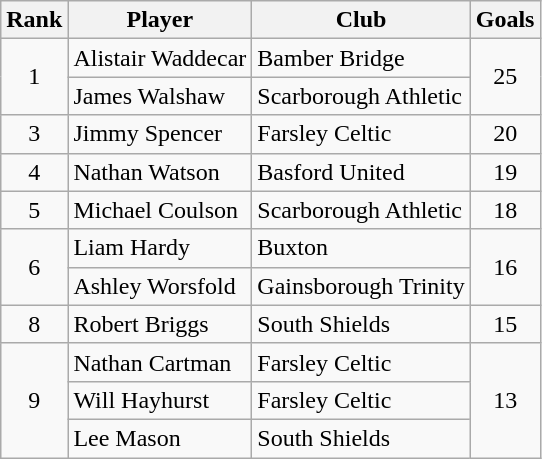<table class="wikitable" style="text-align:center">
<tr>
<th>Rank</th>
<th>Player</th>
<th>Club</th>
<th>Goals</th>
</tr>
<tr>
<td rowspan="2">1</td>
<td align=left> Alistair Waddecar</td>
<td align=left>Bamber Bridge</td>
<td rowspan="2">25</td>
</tr>
<tr>
<td align="left"> James Walshaw</td>
<td align="left">Scarborough Athletic</td>
</tr>
<tr>
<td rowspan="1">3</td>
<td align="left"> Jimmy Spencer</td>
<td align="left">Farsley Celtic</td>
<td>20</td>
</tr>
<tr>
<td rowspan="1">4</td>
<td align="left"> Nathan Watson</td>
<td align="left">Basford United</td>
<td>19</td>
</tr>
<tr>
<td rowspan="1">5</td>
<td align="left"> Michael Coulson</td>
<td align="left">Scarborough Athletic</td>
<td>18</td>
</tr>
<tr>
<td rowspan="2">6</td>
<td align=left> Liam Hardy</td>
<td align=left>Buxton</td>
<td rowspan="2">16</td>
</tr>
<tr>
<td align="left"> Ashley Worsfold</td>
<td align="left">Gainsborough Trinity</td>
</tr>
<tr>
<td rowspan="1">8</td>
<td align="left"> Robert Briggs</td>
<td align="left">South Shields</td>
<td>15</td>
</tr>
<tr>
<td rowspan="3">9</td>
<td align=left> Nathan Cartman</td>
<td align=left>Farsley Celtic</td>
<td rowspan="3">13</td>
</tr>
<tr>
<td align="left"> Will Hayhurst</td>
<td align="left">Farsley Celtic</td>
</tr>
<tr>
<td align="left"> Lee Mason</td>
<td align="left">South Shields</td>
</tr>
</table>
